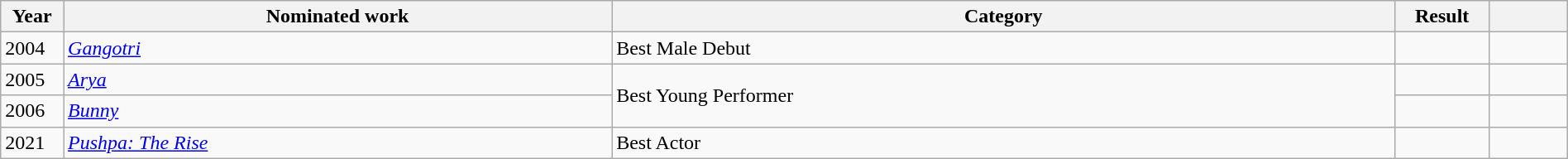<table class="wikitable" style="width:100%;">
<tr>
<th scope="col" style="width:4%;">Year</th>
<th scope="col" style="width:35%;">Nominated work</th>
<th scope="col" style="width:50%;">Category</th>
<th scope="col" style="width:6%;">Result</th>
<th scope="col" style="width:5%;"></th>
</tr>
<tr>
<td>2004</td>
<td><em><a href='#'>Gangotri</a></em></td>
<td>Best Male Debut</td>
<td></td>
<td></td>
</tr>
<tr>
<td>2005</td>
<td><em><a href='#'>Arya</a></em></td>
<td rowspan="2">Best Young Performer</td>
<td></td>
<td></td>
</tr>
<tr>
<td>2006</td>
<td><em><a href='#'>Bunny</a></em></td>
<td></td>
<td></td>
</tr>
<tr>
<td>2021</td>
<td><em><a href='#'>Pushpa: The Rise</a></em></td>
<td>Best Actor</td>
<td></td>
<td></td>
</tr>
</table>
